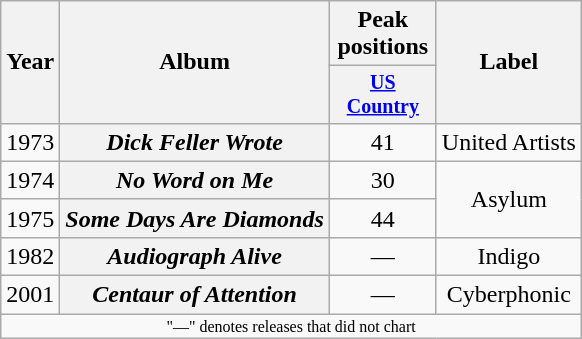<table class="wikitable plainrowheaders" style="text-align:center">
<tr>
<th rowspan="2">Year</th>
<th rowspan="2">Album</th>
<th>Peak positions</th>
<th rowspan="2">Label</th>
</tr>
<tr style="font-size:smaller;">
<th width="65"><a href='#'>US Country</a><br></th>
</tr>
<tr>
<td>1973</td>
<th scope="row"><em>Dick Feller Wrote</em></th>
<td>41</td>
<td>United Artists</td>
</tr>
<tr>
<td>1974</td>
<th scope="row"><em>No Word on Me</em></th>
<td>30</td>
<td rowspan="2">Asylum</td>
</tr>
<tr>
<td>1975</td>
<th scope="row"><em>Some Days Are Diamonds</em></th>
<td>44</td>
</tr>
<tr>
<td>1982</td>
<th scope="row"><em>Audiograph Alive</em></th>
<td>—</td>
<td>Indigo</td>
</tr>
<tr>
<td>2001</td>
<th scope="row"><em>Centaur of Attention</em></th>
<td>—</td>
<td>Cyberphonic</td>
</tr>
<tr>
<td colspan="4" style="font-size:8pt">"—" denotes releases that did not chart</td>
</tr>
</table>
